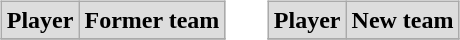<table cellspacing="10">
<tr>
<td valign="top"><br><table class="wikitable">
<tr align="center"  bgcolor="#dddddd">
<td><strong>Player</strong></td>
<td><strong>Former team</strong></td>
</tr>
<tr>
</tr>
</table>
</td>
<td valign="top"><br><table class="wikitable">
<tr align="center"  bgcolor="#dddddd">
<td><strong>Player</strong></td>
<td><strong>New team</strong></td>
</tr>
<tr>
</tr>
</table>
</td>
</tr>
</table>
